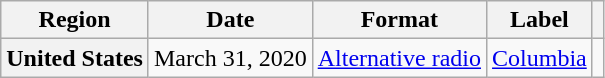<table class="wikitable plainrowheaders">
<tr>
<th scope="col">Region</th>
<th scope="col">Date</th>
<th scope="col">Format</th>
<th scope="col">Label</th>
<th scope="col"></th>
</tr>
<tr>
<th scope="row">United States</th>
<td>March 31, 2020</td>
<td><a href='#'>Alternative radio</a></td>
<td><a href='#'>Columbia</a></td>
<td></td>
</tr>
</table>
